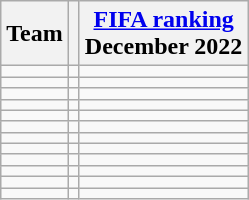<table class="wikitable sortable">
<tr>
<th>Team</th>
<th></th>
<th><a href='#'>FIFA ranking</a><br>December 2022</th>
</tr>
<tr>
<td></td>
<td></td>
<td></td>
</tr>
<tr>
<td></td>
<td></td>
<td></td>
</tr>
<tr>
<td><s></s></td>
<td></td>
<td></td>
</tr>
<tr>
<td></td>
<td></td>
<td></td>
</tr>
<tr>
<td><s></s></td>
<td></td>
<td></td>
</tr>
<tr>
<td><s></s></td>
<td></td>
<td></td>
</tr>
<tr>
<td></td>
<td></td>
<td></td>
</tr>
<tr>
<td></td>
<td></td>
<td></td>
</tr>
<tr>
<td></td>
<td></td>
<td></td>
</tr>
<tr>
<td></td>
<td></td>
<td></td>
</tr>
<tr>
<td></td>
<td></td>
<td></td>
</tr>
<tr>
<td></td>
<td></td>
<td></td>
</tr>
</table>
